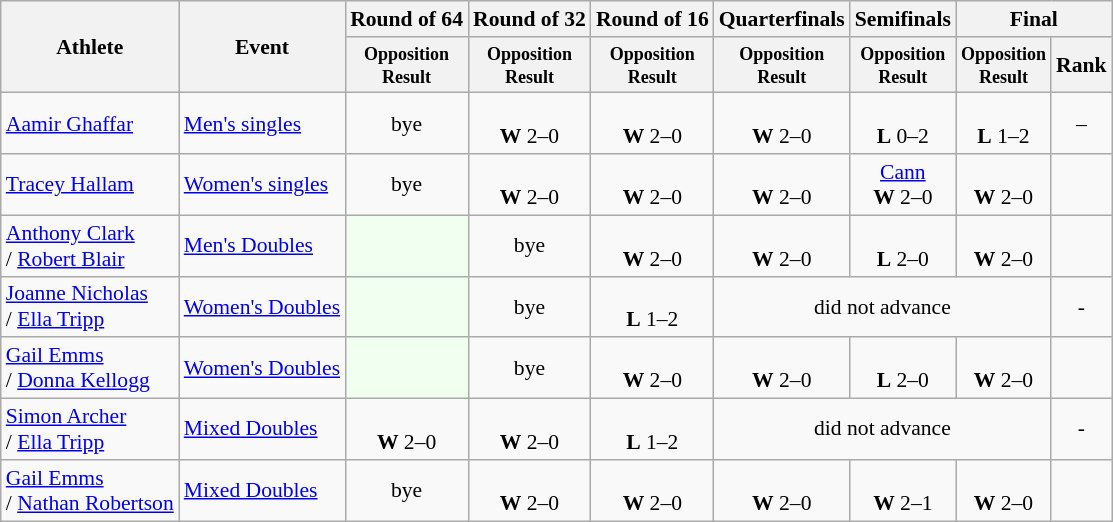<table class=wikitable style="font-size:90%">
<tr>
<th rowspan="2">Athlete</th>
<th rowspan="2">Event</th>
<th>Round of 64</th>
<th>Round of 32</th>
<th>Round of 16</th>
<th>Quarterfinals</th>
<th>Semifinals</th>
<th colspan="2">Final</th>
</tr>
<tr>
<th style="line-height:1em"><small>Opposition<br>Result</small></th>
<th style="line-height:1em"><small>Opposition<br>Result</small></th>
<th style="line-height:1em"><small>Opposition<br>Result</small></th>
<th style="line-height:1em"><small>Opposition<br>Result</small></th>
<th style="line-height:1em"><small>Opposition<br>Result</small></th>
<th style="line-height:1em"><small>Opposition<br>Result</small></th>
<th>Rank</th>
</tr>
<tr>
<td><a href='#'>Aamir Ghaffar</a></td>
<td><a href='#'>Men's singles</a></td>
<td align="center">bye</td>
<td align="center"><br><strong>W</strong> 2–0</td>
<td align="center"><br><strong>W</strong> 2–0</td>
<td align="center"><br><strong>W</strong> 2–0</td>
<td align="center"><br><strong>L</strong> 0–2</td>
<td align="center"><br><strong>L</strong> 1–2</td>
<td align="center">–</td>
</tr>
<tr>
<td><a href='#'>Tracey Hallam</a></td>
<td><a href='#'>Women's singles</a></td>
<td align="center">bye</td>
<td align="center"><br><strong>W</strong> 2–0</td>
<td align="center"><br><strong>W</strong> 2–0</td>
<td align="center"><br><strong>W</strong> 2–0</td>
<td align="center"> <a href='#'>Cann</a><br><strong>W</strong> 2–0</td>
<td align="center"><br><strong>W</strong> 2–0</td>
<td align="center"></td>
</tr>
<tr>
<td><a href='#'>Anthony Clark</a><br>/ <a href='#'>Robert Blair</a></td>
<td><a href='#'>Men's Doubles</a></td>
<td align="center" bgcolor="honeydew"></td>
<td align="center">bye</td>
<td align="center"><br><strong>W</strong> 2–0</td>
<td align="center"><br><strong>W</strong> 2–0</td>
<td align="center"><br><strong>L</strong> 2–0</td>
<td align="center"><br><strong>W</strong> 2–0</td>
<td align="center"></td>
</tr>
<tr>
<td><a href='#'>Joanne Nicholas</a> <br>/ <a href='#'>Ella Tripp</a></td>
<td><a href='#'>Women's Doubles</a></td>
<td align="center" bgcolor="honeydew"></td>
<td align="center">bye</td>
<td align="center"><br><strong>L</strong> 1–2</td>
<td align="center" colspan="3">did not advance</td>
<td align="center">-</td>
</tr>
<tr>
<td><a href='#'>Gail Emms</a> <br>/ <a href='#'>Donna Kellogg</a></td>
<td><a href='#'>Women's Doubles</a></td>
<td align="center" bgcolor="honeydew"></td>
<td align="center">bye</td>
<td align="center"><br><strong>W</strong> 2–0</td>
<td align="center"><br><strong>W</strong> 2–0</td>
<td align="center"><br><strong>L</strong> 2–0</td>
<td align="center"><br><strong>W</strong> 2–0</td>
<td align="center"></td>
</tr>
<tr>
<td><a href='#'>Simon Archer</a> <br>/ <a href='#'>Ella Tripp</a></td>
<td><a href='#'>Mixed Doubles</a></td>
<td align="center"><br><strong>W</strong> 2–0</td>
<td align="center"><br><strong>W</strong> 2–0</td>
<td align="center"><br><strong>L</strong> 1–2</td>
<td align="center" colspan="3">did not advance</td>
<td align="center">-</td>
</tr>
<tr>
<td><a href='#'>Gail Emms</a> <br>/ <a href='#'>Nathan Robertson</a></td>
<td><a href='#'>Mixed Doubles</a></td>
<td align="center">bye</td>
<td align="center"><br><strong>W</strong> 2–0</td>
<td align="center"><br><strong>W</strong> 2–0</td>
<td align="center"><br><strong>W</strong> 2–0</td>
<td align="center"><br><strong>W</strong> 2–1</td>
<td align="center"><br><strong>W</strong> 2–0</td>
<td align="center"></td>
</tr>
</table>
